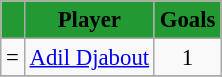<table border="0" class="wikitable" style="text-align:center;font-size:95%">
<tr>
<th scope=col style="color:#000000; background:#229933;"></th>
<th scope=col style="color:#000000; background:#229933;">Player</th>
<th scope=col style="color:#000000; background:#229933;">Goals</th>
</tr>
<tr>
<td align=left>=</td>
<td align=left> <a href='#'>Adil Djabout</a></td>
<td align=center>1</td>
</tr>
<tr>
</tr>
</table>
